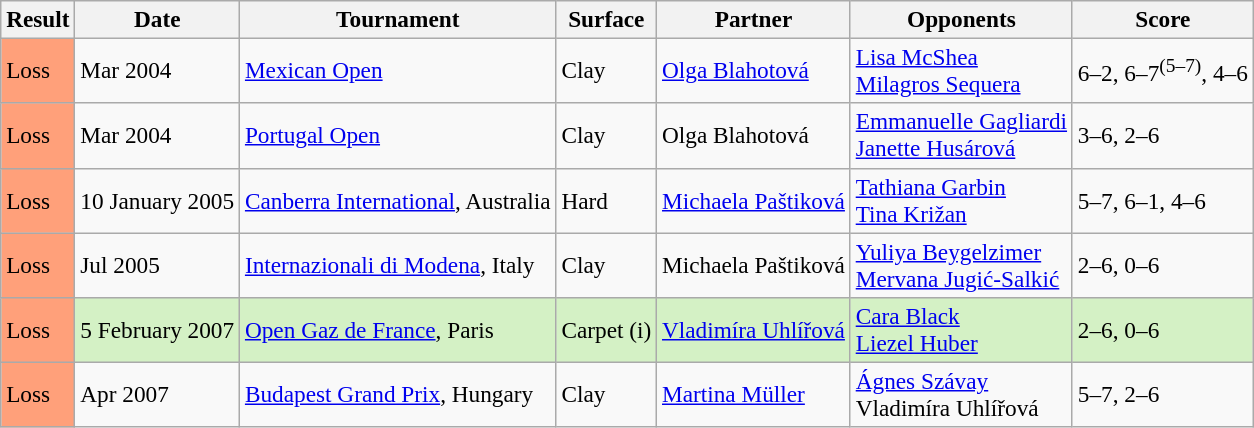<table class="sortable wikitable" style=font-size:97%>
<tr>
<th>Result</th>
<th>Date</th>
<th>Tournament</th>
<th>Surface</th>
<th>Partner</th>
<th>Opponents</th>
<th class="unsortable">Score</th>
</tr>
<tr>
<td style="background:#ffa07a;">Loss</td>
<td>Mar 2004</td>
<td><a href='#'>Mexican Open</a></td>
<td>Clay</td>
<td> <a href='#'>Olga Blahotová</a></td>
<td> <a href='#'>Lisa McShea</a> <br>  <a href='#'>Milagros Sequera</a></td>
<td>6–2, 6–7<sup>(5–7)</sup>, 4–6</td>
</tr>
<tr>
<td style="background:#ffa07a;">Loss</td>
<td>Mar 2004</td>
<td><a href='#'>Portugal Open</a></td>
<td>Clay</td>
<td> Olga Blahotová</td>
<td> <a href='#'>Emmanuelle Gagliardi</a> <br>  <a href='#'>Janette Husárová</a></td>
<td>3–6, 2–6</td>
</tr>
<tr>
<td style="background:#ffa07a;">Loss</td>
<td>10 January 2005</td>
<td><a href='#'>Canberra International</a>, Australia</td>
<td>Hard</td>
<td> <a href='#'>Michaela Paštiková</a></td>
<td> <a href='#'>Tathiana Garbin</a> <br>  <a href='#'>Tina Križan</a></td>
<td>5–7, 6–1, 4–6</td>
</tr>
<tr>
<td style="background:#ffa07a;">Loss</td>
<td>Jul 2005</td>
<td><a href='#'>Internazionali di Modena</a>, Italy</td>
<td>Clay</td>
<td> Michaela Paštiková</td>
<td> <a href='#'>Yuliya Beygelzimer</a> <br>  <a href='#'>Mervana Jugić-Salkić</a></td>
<td>2–6, 0–6</td>
</tr>
<tr style="background:#d4f1c5;">
<td style="background:#ffa07a;">Loss</td>
<td>5 February 2007</td>
<td><a href='#'>Open Gaz de France</a>, Paris</td>
<td>Carpet (i)</td>
<td> <a href='#'>Vladimíra Uhlířová</a></td>
<td> <a href='#'>Cara Black</a> <br>  <a href='#'>Liezel Huber</a></td>
<td>2–6, 0–6</td>
</tr>
<tr>
<td style="background:#ffa07a;">Loss</td>
<td>Apr 2007</td>
<td><a href='#'>Budapest Grand Prix</a>, Hungary</td>
<td>Clay</td>
<td> <a href='#'>Martina Müller</a></td>
<td> <a href='#'>Ágnes Szávay</a> <br>  Vladimíra Uhlířová</td>
<td>5–7, 2–6</td>
</tr>
</table>
